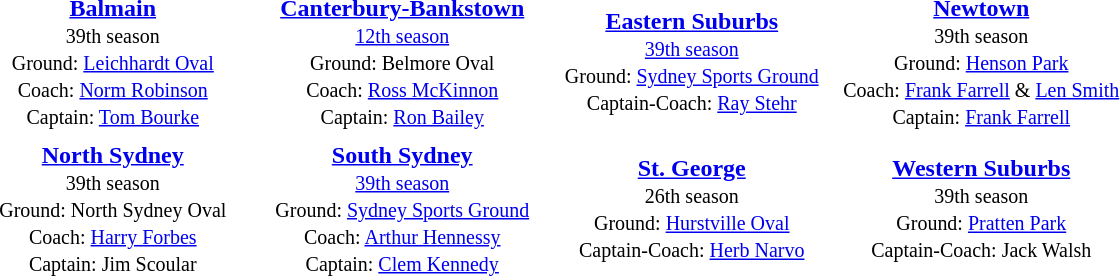<table align="center" class="toccolours" style="text-valign: center;" cellpadding=3 cellspacing=2>
<tr>
<th width=185></th>
<th width=185></th>
<th width=185></th>
<th width=185></th>
</tr>
<tr>
<td align="center"><strong><a href='#'>Balmain</a></strong><br><small>39th season<br>Ground: <a href='#'>Leichhardt Oval</a><br>
Coach: <a href='#'>Norm Robinson</a><br>Captain: <a href='#'>Tom Bourke</a></small></td>
<td align="center"><strong><a href='#'>Canterbury-Bankstown</a></strong><br><small><a href='#'>12th season</a><br>Ground: Belmore Oval<br>
Coach: <a href='#'>Ross McKinnon</a><br>Captain: <a href='#'>Ron Bailey</a></small></td>
<td align="center"><strong><a href='#'>Eastern Suburbs</a></strong><br><small><a href='#'>39th season</a><br>Ground: <a href='#'>Sydney Sports Ground</a> <br>
Captain-Coach: <a href='#'>Ray Stehr</a> </small></td>
<td align="center"><strong><a href='#'>Newtown</a></strong><br><small>39th season<br>Ground: <a href='#'>Henson Park</a> <br>
Coach: <a href='#'>Frank Farrell</a> & <a href='#'>Len Smith</a> <br>Captain: <a href='#'>Frank Farrell</a> </small></td>
</tr>
<tr>
<td align="center"><strong><a href='#'>North Sydney</a></strong><br><small>39th season<br>Ground: North Sydney Oval <br>
Coach: <a href='#'>Harry Forbes</a> <br>Captain: Jim Scoular </small></td>
<td align="center"><strong><a href='#'>South Sydney</a></strong><br><small><a href='#'>39th season</a><br>Ground: <a href='#'>Sydney Sports Ground</a>  <br>
Coach: <a href='#'>Arthur Hennessy</a><br>Captain: <a href='#'>Clem Kennedy</a> </small></td>
<td align="center"><strong><a href='#'>St. George</a></strong><br><small>26th season<br>Ground: <a href='#'>Hurstville Oval</a><br>
Captain-Coach: <a href='#'>Herb Narvo</a></small></td>
<td align="center"><strong><a href='#'>Western Suburbs</a></strong><br><small>39th season<br>Ground: <a href='#'>Pratten Park</a> <br>
Captain-Coach: Jack Walsh </small></td>
</tr>
</table>
